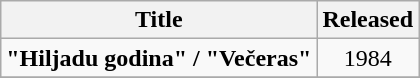<table class="wikitable" style="text-align:center">
<tr>
<th>Title</th>
<th>Released</th>
</tr>
<tr>
<td><strong>"Hiljadu godina" / "Večeras"</strong></td>
<td>1984</td>
</tr>
<tr>
</tr>
</table>
